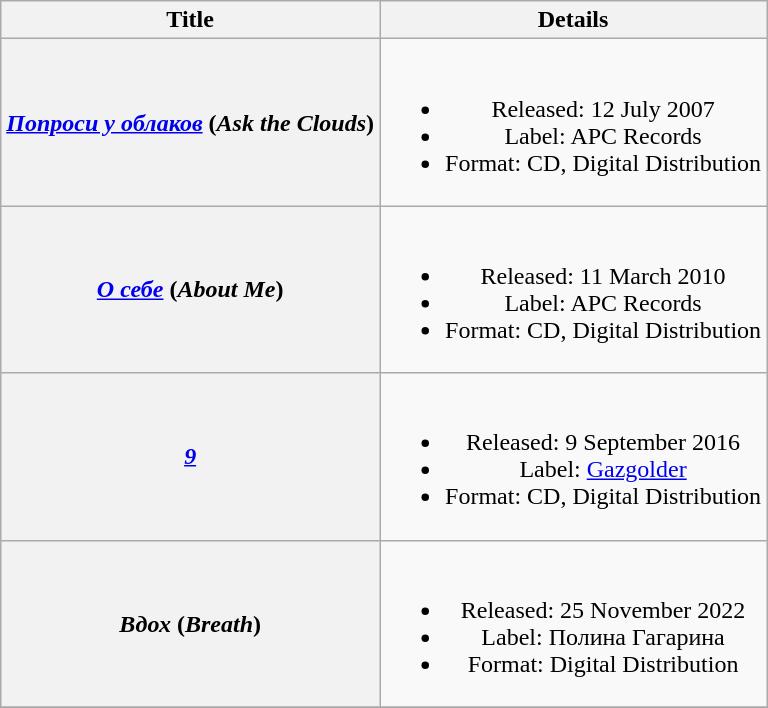<table class="wikitable plainrowheaders" style="text-align:center">
<tr>
<th scope="col">Title</th>
<th scope="col">Details</th>
</tr>
<tr>
<th scope="row"><em><a href='#'>Попроси у облаков</a></em> <span>(<em>Ask the Clouds</em>)</span></th>
<td><br><ul><li>Released: 12 July 2007</li><li>Label: APC Records</li><li>Format: CD, Digital Distribution</li></ul></td>
</tr>
<tr>
<th scope="row"><em><a href='#'>О себе</a></em> <span>(<em>About Me</em>)</span></th>
<td><br><ul><li>Released: 11 March 2010</li><li>Label: APC Records</li><li>Format: CD, Digital Distribution</li></ul></td>
</tr>
<tr>
<th scope="row"><em><a href='#'>9</a></em></th>
<td><br><ul><li>Released: 9 September 2016</li><li>Label: <a href='#'>Gazgolder</a></li><li>Format: CD, Digital Distribution</li></ul></td>
</tr>
<tr>
<th scope="row"><em>Вдох</em> <span>(<em>Breath</em>)</span></th>
<td><br><ul><li>Released: 25 November 2022</li><li>Label: Полина Гагарина</li><li>Format: Digital Distribution</li></ul></td>
</tr>
<tr>
</tr>
</table>
